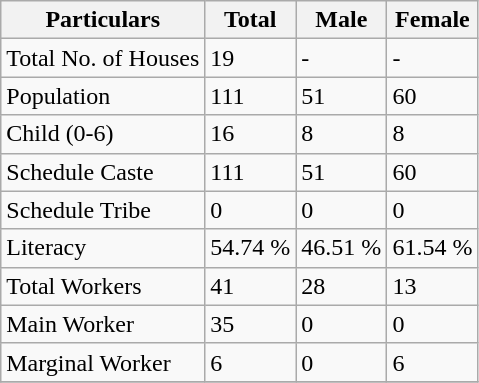<table class="wikitable sortable">
<tr>
<th>Particulars</th>
<th>Total</th>
<th>Male</th>
<th>Female</th>
</tr>
<tr>
<td>Total No. of Houses</td>
<td>19</td>
<td>-</td>
<td>-</td>
</tr>
<tr>
<td>Population</td>
<td>111</td>
<td>51</td>
<td>60</td>
</tr>
<tr>
<td>Child (0-6)</td>
<td>16</td>
<td>8</td>
<td>8</td>
</tr>
<tr>
<td>Schedule Caste</td>
<td>111</td>
<td>51</td>
<td>60</td>
</tr>
<tr>
<td>Schedule Tribe</td>
<td>0</td>
<td>0</td>
<td>0</td>
</tr>
<tr>
<td>Literacy</td>
<td>54.74 %</td>
<td>46.51 %</td>
<td>61.54 %</td>
</tr>
<tr>
<td>Total Workers</td>
<td>41</td>
<td>28</td>
<td>13</td>
</tr>
<tr>
<td>Main Worker</td>
<td>35</td>
<td>0</td>
<td>0</td>
</tr>
<tr>
<td>Marginal Worker</td>
<td>6</td>
<td>0</td>
<td>6</td>
</tr>
<tr>
</tr>
</table>
